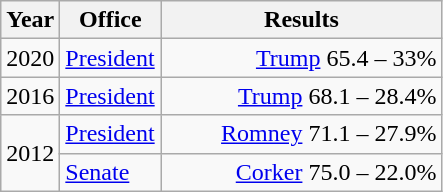<table class=wikitable>
<tr>
<th width="30">Year</th>
<th width="60">Office</th>
<th width="180">Results</th>
</tr>
<tr>
<td>2020</td>
<td><a href='#'>President</a></td>
<td align="right" ><a href='#'>Trump</a> 65.4 – 33%</td>
</tr>
<tr>
<td>2016</td>
<td><a href='#'>President</a></td>
<td align="right" ><a href='#'>Trump</a> 68.1 – 28.4%</td>
</tr>
<tr>
<td rowspan="2">2012</td>
<td><a href='#'>President</a></td>
<td align="right" ><a href='#'>Romney</a> 71.1 – 27.9%</td>
</tr>
<tr>
<td><a href='#'>Senate</a></td>
<td align="right" ><a href='#'>Corker</a> 75.0 – 22.0%</td>
</tr>
</table>
